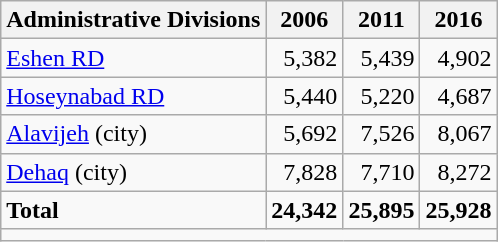<table class="wikitable">
<tr>
<th>Administrative Divisions</th>
<th>2006</th>
<th>2011</th>
<th>2016</th>
</tr>
<tr>
<td><a href='#'>Eshen RD</a></td>
<td style="text-align: right;">5,382</td>
<td style="text-align: right;">5,439</td>
<td style="text-align: right;">4,902</td>
</tr>
<tr>
<td><a href='#'>Hoseynabad RD</a></td>
<td style="text-align: right;">5,440</td>
<td style="text-align: right;">5,220</td>
<td style="text-align: right;">4,687</td>
</tr>
<tr>
<td><a href='#'>Alavijeh</a> (city)</td>
<td style="text-align: right;">5,692</td>
<td style="text-align: right;">7,526</td>
<td style="text-align: right;">8,067</td>
</tr>
<tr>
<td><a href='#'>Dehaq</a> (city)</td>
<td style="text-align: right;">7,828</td>
<td style="text-align: right;">7,710</td>
<td style="text-align: right;">8,272</td>
</tr>
<tr>
<td><strong>Total</strong></td>
<td style="text-align: right;"><strong>24,342</strong></td>
<td style="text-align: right;"><strong>25,895</strong></td>
<td style="text-align: right;"><strong>25,928</strong></td>
</tr>
<tr>
<td colspan=4></td>
</tr>
</table>
